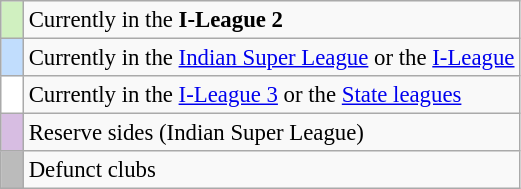<table class="wikitable" style="text-align:left; font-size:95%;">
<tr>
<td style="width:8px; background:#D0F0C0;"></td>
<td>Currently in the <strong>I-League 2</strong></td>
</tr>
<tr>
<td style="width:8px; background:#c1ddfd;"></td>
<td>Currently in the <a href='#'>Indian Super League</a> or the <a href='#'>I-League</a></td>
</tr>
<tr>
<td style="width:8px; background:#ffffff;"></td>
<td>Currently in the <a href='#'>I-League 3</a> or the <a href='#'>State leagues</a></td>
</tr>
<tr>
<td style="width:8px; background:#D7BDE2;"></td>
<td>Reserve sides (Indian Super League)</td>
</tr>
<tr>
<td style="width:8px; background:#bbb;"></td>
<td>Defunct clubs</td>
</tr>
</table>
